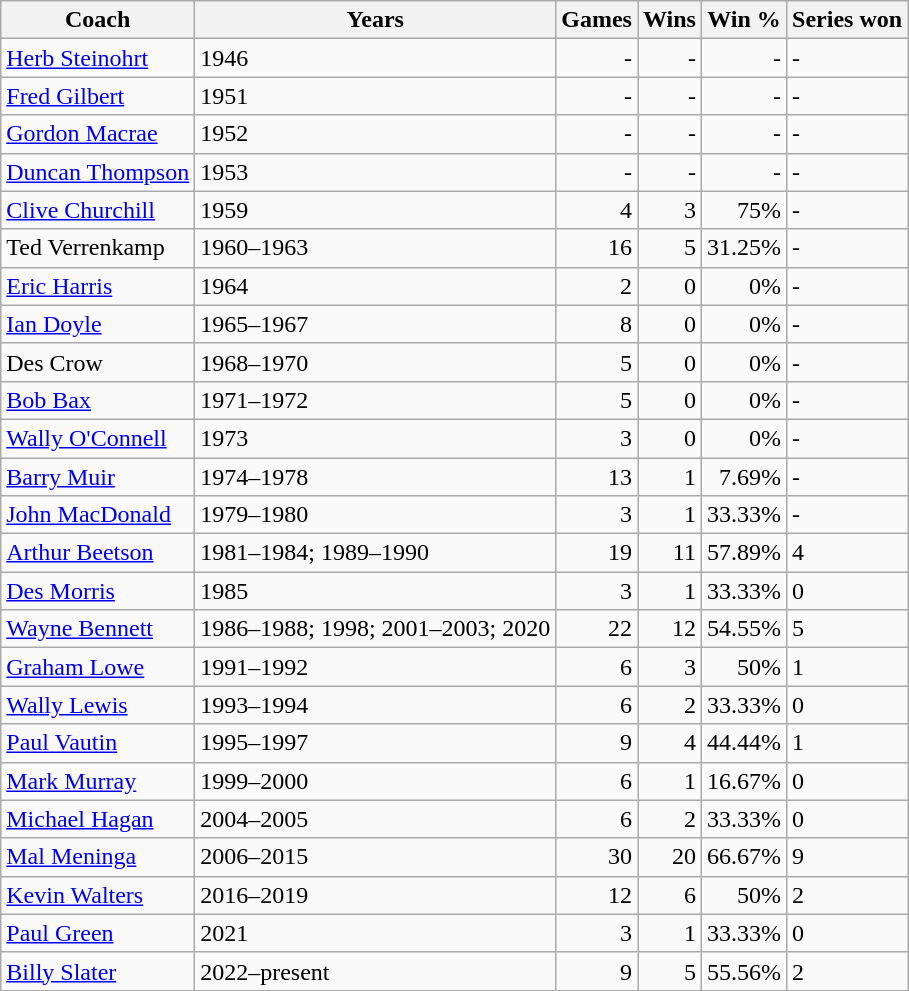<table class="wikitable">
<tr>
<th>Coach</th>
<th>Years</th>
<th>Games</th>
<th>Wins</th>
<th>Win %</th>
<th>Series won</th>
</tr>
<tr>
<td><a href='#'>Herb Steinohrt</a></td>
<td>1946</td>
<td align=right>-</td>
<td align=right>-</td>
<td align=right>-</td>
<td>-</td>
</tr>
<tr>
<td><a href='#'>Fred Gilbert</a></td>
<td>1951</td>
<td align=right>-</td>
<td align=right>-</td>
<td align=right>-</td>
<td>-</td>
</tr>
<tr>
<td><a href='#'>Gordon Macrae</a></td>
<td>1952</td>
<td align=right>-</td>
<td align=right>-</td>
<td align=right>-</td>
<td>-</td>
</tr>
<tr>
<td><a href='#'>Duncan Thompson</a></td>
<td>1953</td>
<td align=right>-</td>
<td align=right>-</td>
<td align=right>-</td>
<td>-</td>
</tr>
<tr>
<td><a href='#'>Clive Churchill</a></td>
<td>1959</td>
<td align=right>4</td>
<td align=right>3</td>
<td align=right>75%</td>
<td>-</td>
</tr>
<tr>
<td>Ted Verrenkamp</td>
<td>1960–1963</td>
<td align=right>16</td>
<td align=right>5</td>
<td align=right>31.25%</td>
<td>-</td>
</tr>
<tr>
<td><a href='#'>Eric Harris</a></td>
<td>1964</td>
<td align=right>2</td>
<td align=right>0</td>
<td align=right>0%</td>
<td>-</td>
</tr>
<tr>
<td><a href='#'>Ian Doyle</a></td>
<td>1965–1967</td>
<td align=right>8</td>
<td align=right>0</td>
<td align=right>0%</td>
<td>-</td>
</tr>
<tr>
<td>Des Crow</td>
<td>1968–1970</td>
<td align=right>5</td>
<td align=right>0</td>
<td align=right>0%</td>
<td>-</td>
</tr>
<tr>
<td><a href='#'>Bob Bax</a></td>
<td>1971–1972</td>
<td align=right>5</td>
<td align=right>0</td>
<td align=right>0%</td>
<td>-</td>
</tr>
<tr>
<td><a href='#'>Wally O'Connell</a></td>
<td>1973</td>
<td align=right>3</td>
<td align=right>0</td>
<td align=right>0%</td>
<td>-</td>
</tr>
<tr>
<td><a href='#'>Barry Muir</a></td>
<td>1974–1978</td>
<td align=right>13</td>
<td align=right>1</td>
<td align=right>7.69%</td>
<td>-</td>
</tr>
<tr>
<td><a href='#'>John MacDonald</a></td>
<td>1979–1980</td>
<td align=right>3</td>
<td align=right>1</td>
<td align=right>33.33%</td>
<td>-</td>
</tr>
<tr>
<td><a href='#'>Arthur Beetson</a></td>
<td>1981–1984; 1989–1990</td>
<td align=right>19</td>
<td align=right>11</td>
<td align=right>57.89%</td>
<td>4</td>
</tr>
<tr>
<td><a href='#'>Des Morris</a></td>
<td>1985</td>
<td align=right>3</td>
<td align=right>1</td>
<td align=right>33.33%</td>
<td>0</td>
</tr>
<tr>
<td><a href='#'>Wayne Bennett</a></td>
<td>1986–1988; 1998; 2001–2003; 2020</td>
<td align=right>22</td>
<td align=right>12</td>
<td align=right>54.55%</td>
<td>5</td>
</tr>
<tr>
<td><a href='#'>Graham Lowe</a></td>
<td>1991–1992</td>
<td align=right>6</td>
<td align=right>3</td>
<td align=right>50%</td>
<td>1</td>
</tr>
<tr>
<td><a href='#'>Wally Lewis</a></td>
<td>1993–1994</td>
<td align=right>6</td>
<td align=right>2</td>
<td align=right>33.33%</td>
<td>0</td>
</tr>
<tr>
<td><a href='#'>Paul Vautin</a></td>
<td>1995–1997</td>
<td align=right>9</td>
<td align=right>4</td>
<td align=right>44.44%</td>
<td>1</td>
</tr>
<tr>
<td><a href='#'>Mark Murray</a></td>
<td>1999–2000</td>
<td align=right>6</td>
<td align=right>1</td>
<td align=right>16.67%</td>
<td>0</td>
</tr>
<tr>
<td><a href='#'>Michael Hagan</a></td>
<td>2004–2005</td>
<td align=right>6</td>
<td align=right>2</td>
<td align=right>33.33%</td>
<td>0</td>
</tr>
<tr>
<td><a href='#'>Mal Meninga</a></td>
<td>2006–2015</td>
<td align=right>30</td>
<td align=right>20</td>
<td align=right>66.67%</td>
<td>9</td>
</tr>
<tr>
<td><a href='#'>Kevin Walters</a></td>
<td>2016–2019</td>
<td align=right>12</td>
<td align=right>6</td>
<td align=right>50%</td>
<td>2</td>
</tr>
<tr>
<td><a href='#'>Paul Green</a></td>
<td>2021</td>
<td align=right>3</td>
<td align=right>1</td>
<td align=right>33.33%</td>
<td>0</td>
</tr>
<tr>
<td><a href='#'>Billy Slater</a></td>
<td>2022–present</td>
<td align=right>9</td>
<td align=right>5</td>
<td align=right>55.56%</td>
<td>2</td>
</tr>
</table>
